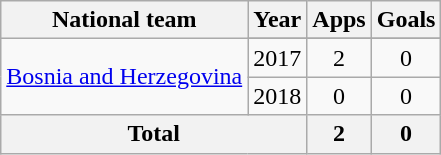<table class="wikitable" style="text-align: center;">
<tr>
<th>National team</th>
<th>Year</th>
<th>Apps</th>
<th>Goals</th>
</tr>
<tr>
<td rowspan=3><a href='#'>Bosnia and Herzegovina</a></td>
</tr>
<tr>
<td>2017</td>
<td>2</td>
<td>0</td>
</tr>
<tr>
<td>2018</td>
<td>0</td>
<td>0</td>
</tr>
<tr>
<th colspan=2>Total</th>
<th>2</th>
<th>0</th>
</tr>
</table>
